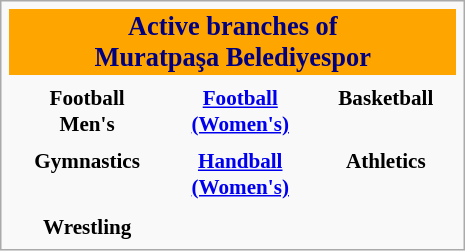<table class="infobox" style="font-size: 88%; width: 22em; text-align: center">
<tr>
<th colspan=3 style="font-size: 125%; background-color:orange; color:navy ; text-align: center">Active branches of<br> Muratpaşa Belediyespor</th>
</tr>
<tr>
<th></th>
<th></th>
<th></th>
</tr>
<tr>
<th>Football<br>Men's</th>
<th><a href='#'>Football<br>(Women's)</a></th>
<th>Basketball</th>
</tr>
<tr>
<th></th>
<th></th>
<th></th>
</tr>
<tr>
<th>Gymnastics</th>
<th><a href='#'>Handball<br>(Women's)</a></th>
<th>Athletics</th>
</tr>
<tr>
</tr>
<tr>
<th></th>
</tr>
<tr>
<th>Wrestling</th>
</tr>
</table>
